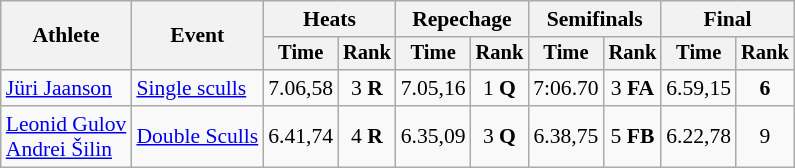<table class="wikitable" style="font-size:90%">
<tr>
<th rowspan="2">Athlete</th>
<th rowspan="2">Event</th>
<th colspan="2">Heats</th>
<th colspan="2">Repechage</th>
<th colspan="2">Semifinals</th>
<th colspan="2">Final</th>
</tr>
<tr style="font-size:95%">
<th>Time</th>
<th>Rank</th>
<th>Time</th>
<th>Rank</th>
<th>Time</th>
<th>Rank</th>
<th>Time</th>
<th>Rank</th>
</tr>
<tr align=center>
<td align=left><a href='#'>Jüri Jaanson</a></td>
<td align=left><a href='#'>Single sculls</a></td>
<td>7.06,58</td>
<td>3 <strong>R</strong></td>
<td>7.05,16</td>
<td>1 <strong>Q</strong></td>
<td>7:06.70</td>
<td>3 <strong>FA</strong></td>
<td>6.59,15</td>
<td><strong>6</strong></td>
</tr>
<tr align=center>
<td align=left><a href='#'>Leonid Gulov</a><br><a href='#'>Andrei Šilin</a></td>
<td align=left><a href='#'>Double Sculls</a></td>
<td>6.41,74</td>
<td>4 <strong>R</strong></td>
<td>6.35,09</td>
<td>3 <strong>Q</strong></td>
<td>6.38,75</td>
<td>5 <strong>FB</strong></td>
<td>6.22,78</td>
<td>9</td>
</tr>
</table>
